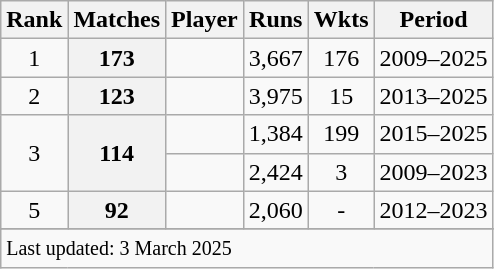<table class="wikitable plainrowheaders sortable">
<tr>
<th scope=col>Rank</th>
<th scope=col>Matches</th>
<th scope=col>Player</th>
<th scope=col>Runs</th>
<th scope=col>Wkts</th>
<th scope=col>Period</th>
</tr>
<tr>
<td align=center>1</td>
<th>173</th>
<td></td>
<td align=center>3,667</td>
<td align=center>176</td>
<td>2009–2025</td>
</tr>
<tr>
<td align=center>2</td>
<th>123</th>
<td></td>
<td align=center>3,975</td>
<td align=center>15</td>
<td>2013–2025</td>
</tr>
<tr>
<td align=center rowspan=2>3</td>
<th rowspan=2>114</th>
<td></td>
<td align=center>1,384</td>
<td align=center>199</td>
<td>2015–2025</td>
</tr>
<tr>
<td></td>
<td align=center>2,424</td>
<td align=center>3</td>
<td>2009–2023</td>
</tr>
<tr>
<td align=center>5</td>
<th>92</th>
<td></td>
<td align=center>2,060</td>
<td align=center>-</td>
<td>2012–2023</td>
</tr>
<tr>
</tr>
<tr class=sortbottom>
<td colspan=6><small>Last updated: 3 March 2025</small></td>
</tr>
</table>
